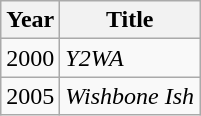<table class="wikitable">
<tr>
<th>Year</th>
<th>Title</th>
</tr>
<tr>
<td>2000</td>
<td><em>Y2WA</em></td>
</tr>
<tr>
<td>2005</td>
<td><em>Wishbone Ish</em></td>
</tr>
</table>
